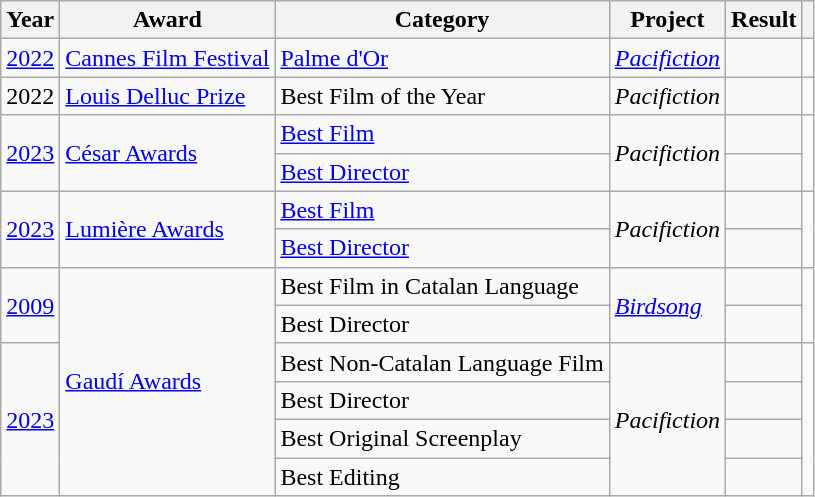<table class="wikitable unsortable">
<tr>
<th>Year</th>
<th>Award</th>
<th>Category</th>
<th>Project</th>
<th>Result</th>
<th></th>
</tr>
<tr>
<td><a href='#'>2022</a></td>
<td><a href='#'>Cannes Film Festival</a></td>
<td><a href='#'>Palme d'Or</a></td>
<td><em><a href='#'>Pacifiction</a></em></td>
<td></td>
<td></td>
</tr>
<tr>
<td>2022</td>
<td><a href='#'>Louis Delluc Prize</a></td>
<td>Best Film of the Year</td>
<td><em>Pacifiction</em></td>
<td></td>
<td></td>
</tr>
<tr>
<td rowspan="2"><a href='#'>2023</a></td>
<td rowspan="2"><a href='#'>César Awards</a></td>
<td><a href='#'>Best Film</a></td>
<td rowspan="2"><em>Pacifiction</em></td>
<td></td>
<td rowspan="2"></td>
</tr>
<tr>
<td><a href='#'>Best Director</a></td>
<td></td>
</tr>
<tr>
<td rowspan="2"><a href='#'>2023</a></td>
<td rowspan="2"><a href='#'>Lumière Awards</a></td>
<td><a href='#'>Best Film</a></td>
<td rowspan="2"><em>Pacifiction</em></td>
<td></td>
<td rowspan="2"></td>
</tr>
<tr>
<td><a href='#'>Best Director</a></td>
<td></td>
</tr>
<tr>
<td rowspan="2"><a href='#'>2009</a></td>
<td rowspan="6"><a href='#'>Gaudí Awards</a></td>
<td>Best Film in Catalan Language</td>
<td rowspan="2"><em><a href='#'>Birdsong</a></em></td>
<td></td>
<td rowspan="2"></td>
</tr>
<tr>
<td>Best Director</td>
<td></td>
</tr>
<tr>
<td rowspan="4"><a href='#'>2023</a></td>
<td>Best Non-Catalan Language Film</td>
<td rowspan="4"><em>Pacifiction</em></td>
<td></td>
<td rowspan="4"></td>
</tr>
<tr>
<td>Best Director</td>
<td></td>
</tr>
<tr>
<td>Best Original Screenplay</td>
<td></td>
</tr>
<tr>
<td>Best Editing</td>
<td></td>
</tr>
</table>
